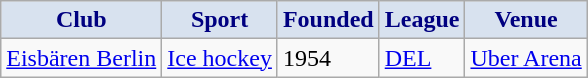<table class="wikitable">
<tr>
<th style="background:#d8e2ef; color:navy;">Club</th>
<th style="background:#d8e2ef; color:navy;">Sport</th>
<th style="background:#d8e2ef; color:navy;">Founded</th>
<th style="background:#d8e2ef; color:navy;">League</th>
<th style="background:#d8e2ef; color:navy;">Venue</th>
</tr>
<tr>
<td><a href='#'>Eisbären Berlin</a></td>
<td><a href='#'>Ice hockey</a></td>
<td>1954</td>
<td><a href='#'>DEL</a></td>
<td><a href='#'>Uber Arena</a></td>
</tr>
</table>
